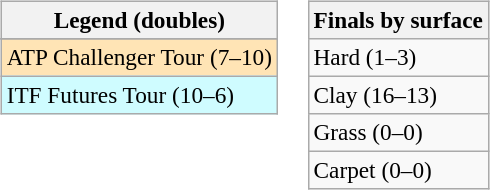<table>
<tr valign=top>
<td><br><table class=wikitable style=font-size:97%>
<tr>
<th>Legend (doubles)</th>
</tr>
<tr bgcolor=e5d1cb>
</tr>
<tr bgcolor=moccasin>
<td>ATP Challenger Tour (7–10)</td>
</tr>
<tr bgcolor=cffcff>
<td>ITF Futures Tour (10–6)</td>
</tr>
</table>
</td>
<td><br><table class=wikitable style=font-size:97%>
<tr>
<th>Finals by surface</th>
</tr>
<tr>
<td>Hard (1–3)</td>
</tr>
<tr>
<td>Clay (16–13)</td>
</tr>
<tr>
<td>Grass (0–0)</td>
</tr>
<tr>
<td>Carpet (0–0)</td>
</tr>
</table>
</td>
</tr>
</table>
